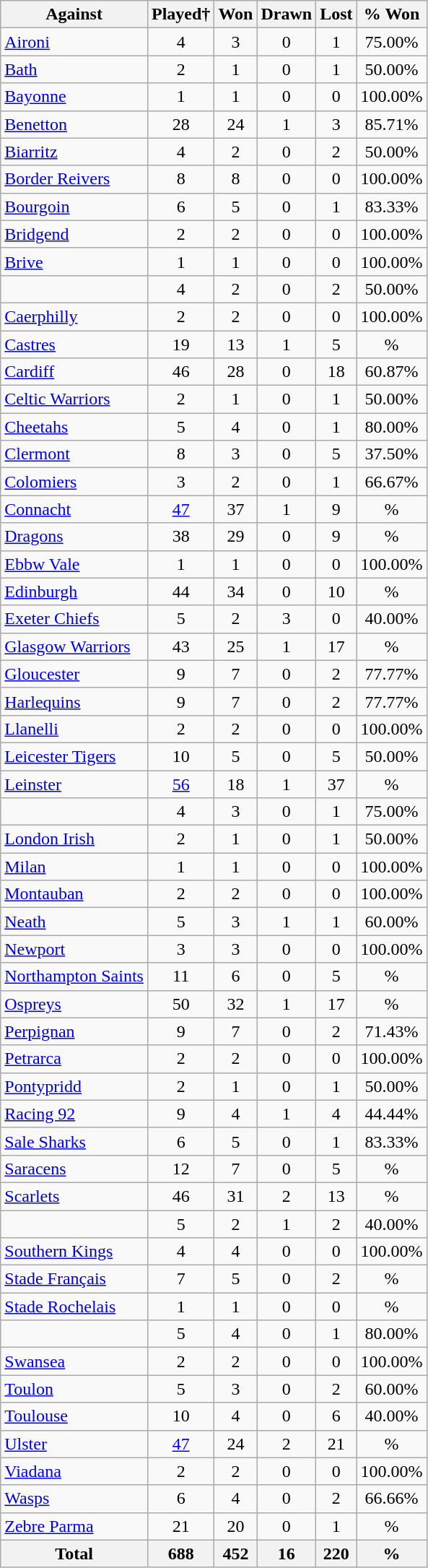<table class = "wikitable collapsible sortable" style="text-align:center">
<tr>
<th>Against</th>
<th>Played†</th>
<th>Won</th>
<th>Drawn</th>
<th>Lost</th>
<th>% Won</th>
</tr>
<tr>
<td style="text-align:left;"> <a href='#'>Aironi</a></td>
<td>4</td>
<td>3</td>
<td>0</td>
<td>1</td>
<td>75.00%</td>
</tr>
<tr>
<td style="text-align:left;"> <a href='#'>Bath</a></td>
<td>2</td>
<td>1</td>
<td>0</td>
<td>1</td>
<td>50.00%</td>
</tr>
<tr>
<td style="text-align:left;"> <a href='#'>Bayonne</a></td>
<td>1</td>
<td>1</td>
<td>0</td>
<td>0</td>
<td>100.00%</td>
</tr>
<tr>
<td style="text-align:left;"> <a href='#'>Benetton</a></td>
<td>28</td>
<td>24</td>
<td>1</td>
<td>3</td>
<td>85.71%</td>
</tr>
<tr>
<td style="text-align:left;"> <a href='#'>Biarritz</a></td>
<td>4</td>
<td>2</td>
<td>0</td>
<td>2</td>
<td>50.00%</td>
</tr>
<tr>
<td style="text-align:left;"> <a href='#'>Border Reivers</a></td>
<td>8</td>
<td>8</td>
<td>0</td>
<td>0</td>
<td>100.00%</td>
</tr>
<tr>
<td style="text-align:left;"> <a href='#'>Bourgoin</a></td>
<td>6</td>
<td>5</td>
<td>0</td>
<td>1</td>
<td>83.33%</td>
</tr>
<tr>
<td style="text-align:left;"> <a href='#'>Bridgend</a></td>
<td>2</td>
<td>2</td>
<td>0</td>
<td>0</td>
<td>100.00%</td>
</tr>
<tr>
<td style="text-align:left;"> <a href='#'>Brive</a></td>
<td>1</td>
<td>1</td>
<td>0</td>
<td>0</td>
<td>100.00%</td>
</tr>
<tr>
<td style="text-align:left;"> </td>
<td>4</td>
<td>2</td>
<td>0</td>
<td>2</td>
<td>50.00%</td>
</tr>
<tr>
<td style="text-align:left;"> <a href='#'>Caerphilly</a></td>
<td>2</td>
<td>2</td>
<td>0</td>
<td>0</td>
<td>100.00%</td>
</tr>
<tr>
<td style="text-align:left;"> <a href='#'>Castres</a></td>
<td>19</td>
<td>13</td>
<td>1</td>
<td>5</td>
<td>%</td>
</tr>
<tr>
<td style="text-align:left;"> <a href='#'>Cardiff</a></td>
<td>46</td>
<td>28</td>
<td>0</td>
<td>18</td>
<td>60.87%</td>
</tr>
<tr>
<td style="text-align:left;"> <a href='#'>Celtic Warriors</a></td>
<td>2</td>
<td>1</td>
<td>0</td>
<td>1</td>
<td>50.00%</td>
</tr>
<tr>
<td style="text-align:left;"> <a href='#'>Cheetahs</a></td>
<td>5</td>
<td>4</td>
<td>0</td>
<td>1</td>
<td>80.00%</td>
</tr>
<tr>
<td style="text-align:left;"> <a href='#'>Clermont</a></td>
<td>8</td>
<td>3</td>
<td>0</td>
<td>5</td>
<td>37.50%</td>
</tr>
<tr>
<td style="text-align:left;"> <a href='#'>Colomiers</a></td>
<td>3</td>
<td>2</td>
<td>0</td>
<td>1</td>
<td>66.67%</td>
</tr>
<tr>
<td style="text-align:left;"> <a href='#'>Connacht</a></td>
<td><a href='#'>47</a></td>
<td>37</td>
<td>1</td>
<td>9</td>
<td>%</td>
</tr>
<tr>
<td style="text-align:left;"> <a href='#'>Dragons</a></td>
<td>38</td>
<td>29</td>
<td>0</td>
<td>9</td>
<td>%</td>
</tr>
<tr>
<td style="text-align:left;"> <a href='#'>Ebbw Vale</a></td>
<td>1</td>
<td>1</td>
<td>0</td>
<td>0</td>
<td>100.00%</td>
</tr>
<tr>
<td style="text-align:left;"> <a href='#'>Edinburgh</a></td>
<td>44</td>
<td>34</td>
<td>0</td>
<td>10</td>
<td>%</td>
</tr>
<tr>
<td style="text-align:left;"> <a href='#'>Exeter Chiefs</a></td>
<td>5</td>
<td>2</td>
<td>3</td>
<td>0</td>
<td>40.00%</td>
</tr>
<tr>
<td style="text-align:left;"> <a href='#'>Glasgow Warriors</a></td>
<td>43</td>
<td>25</td>
<td>1</td>
<td>17</td>
<td>%</td>
</tr>
<tr>
<td style="text-align:left;"> <a href='#'>Gloucester</a></td>
<td>9</td>
<td>7</td>
<td>0</td>
<td>2</td>
<td>77.77%</td>
</tr>
<tr>
<td style="text-align:left;"> <a href='#'>Harlequins</a></td>
<td>9</td>
<td>7</td>
<td>0</td>
<td>2</td>
<td>77.77%</td>
</tr>
<tr>
<td style="text-align:left;"> <a href='#'>Llanelli</a></td>
<td>2</td>
<td>2</td>
<td>0</td>
<td>0</td>
<td>100.00%</td>
</tr>
<tr>
<td style="text-align:left;"> <a href='#'>Leicester Tigers</a></td>
<td>10</td>
<td>5</td>
<td>0</td>
<td>5</td>
<td>50.00%</td>
</tr>
<tr>
<td style="text-align:left;"> <a href='#'>Leinster</a></td>
<td><a href='#'>56</a></td>
<td>18</td>
<td>1</td>
<td>37</td>
<td>%</td>
</tr>
<tr>
<td style="text-align:left;"> </td>
<td>4</td>
<td>3</td>
<td>0</td>
<td>1</td>
<td>75.00%</td>
</tr>
<tr>
<td style="text-align:left;"> <a href='#'>London Irish</a></td>
<td>2</td>
<td>1</td>
<td>0</td>
<td>1</td>
<td>50.00%</td>
</tr>
<tr>
<td style="text-align:left;"> <a href='#'>Milan</a></td>
<td>1</td>
<td>1</td>
<td>0</td>
<td>0</td>
<td>100.00%</td>
</tr>
<tr>
<td style="text-align:left;"> <a href='#'>Montauban</a></td>
<td>2</td>
<td>2</td>
<td>0</td>
<td>0</td>
<td>100.00%</td>
</tr>
<tr>
<td style="text-align:left;"> <a href='#'>Neath</a></td>
<td>5</td>
<td>3</td>
<td>1</td>
<td>1</td>
<td>60.00%</td>
</tr>
<tr>
<td style="text-align:left;"> <a href='#'>Newport</a></td>
<td>3</td>
<td>3</td>
<td>0</td>
<td>0</td>
<td>100.00%</td>
</tr>
<tr>
<td style="text-align:left;"> <a href='#'>Northampton Saints</a></td>
<td>11</td>
<td>6</td>
<td>0</td>
<td>5</td>
<td>%</td>
</tr>
<tr>
<td style="text-align:left;"> <a href='#'>Ospreys</a></td>
<td>50</td>
<td>32</td>
<td>1</td>
<td>17</td>
<td>%</td>
</tr>
<tr>
<td style="text-align:left;"> <a href='#'>Perpignan</a></td>
<td>9</td>
<td>7</td>
<td>0</td>
<td>2</td>
<td>71.43%</td>
</tr>
<tr>
<td style="text-align:left;"> <a href='#'>Petrarca</a></td>
<td>2</td>
<td>2</td>
<td>0</td>
<td>0</td>
<td>100.00%</td>
</tr>
<tr>
<td style="text-align:left;"> <a href='#'>Pontypridd</a></td>
<td>2</td>
<td>1</td>
<td>0</td>
<td>1</td>
<td>50.00%</td>
</tr>
<tr>
<td style="text-align:left;"> <a href='#'>Racing 92</a></td>
<td>9</td>
<td>4</td>
<td>1</td>
<td>4</td>
<td>44.44%</td>
</tr>
<tr>
<td style="text-align:left;"> <a href='#'>Sale Sharks</a></td>
<td>6</td>
<td>5</td>
<td>0</td>
<td>1</td>
<td>83.33%</td>
</tr>
<tr>
<td style="text-align:left;"> <a href='#'>Saracens</a></td>
<td>12</td>
<td>7</td>
<td>0</td>
<td>5</td>
<td>%</td>
</tr>
<tr>
<td style="text-align:left;"> <a href='#'>Scarlets</a></td>
<td>46</td>
<td>31</td>
<td>2</td>
<td>13</td>
<td>%</td>
</tr>
<tr>
<td style="text-align:left;"> </td>
<td>5</td>
<td>2</td>
<td>1</td>
<td>2</td>
<td>40.00%</td>
</tr>
<tr>
<td style="text-align:left;"> <a href='#'>Southern Kings</a></td>
<td>4</td>
<td>4</td>
<td>0</td>
<td>0</td>
<td>100.00%</td>
</tr>
<tr>
<td style="text-align:left;"> <a href='#'>Stade Français</a></td>
<td>7</td>
<td>5</td>
<td>0</td>
<td>2</td>
<td>%</td>
</tr>
<tr>
<td style="text-align:left;"> <a href='#'>Stade Rochelais</a></td>
<td>1</td>
<td>1</td>
<td>0</td>
<td>0</td>
<td>%</td>
</tr>
<tr>
<td style="text-align:left;"> </td>
<td>5</td>
<td>4</td>
<td>0</td>
<td>1</td>
<td>80.00%</td>
</tr>
<tr>
<td style="text-align:left;"> <a href='#'>Swansea</a></td>
<td>2</td>
<td>2</td>
<td>0</td>
<td>0</td>
<td>100.00%</td>
</tr>
<tr>
<td style="text-align:left;"> <a href='#'>Toulon</a></td>
<td>5</td>
<td>3</td>
<td>0</td>
<td>2</td>
<td>60.00%</td>
</tr>
<tr>
<td style="text-align:left;"> <a href='#'>Toulouse</a></td>
<td>10</td>
<td>4</td>
<td>0</td>
<td>6</td>
<td>40.00%</td>
</tr>
<tr>
<td style="text-align:left;"> <a href='#'>Ulster</a></td>
<td><a href='#'>47</a></td>
<td>24</td>
<td>2</td>
<td>21</td>
<td>%</td>
</tr>
<tr>
<td style="text-align:left;"> <a href='#'>Viadana</a></td>
<td>2</td>
<td>2</td>
<td>0</td>
<td>0</td>
<td>100.00%</td>
</tr>
<tr>
<td style="text-align:left;"> <a href='#'>Wasps</a></td>
<td>6</td>
<td>4</td>
<td>0</td>
<td>2</td>
<td>66.66%</td>
</tr>
<tr>
<td style="text-align:left;"> <a href='#'>Zebre Parma</a></td>
<td>21</td>
<td>20</td>
<td>0</td>
<td>1</td>
<td>%</td>
</tr>
<tr class="sortbottom">
<th>Total</th>
<th>688</th>
<th>452</th>
<th>16</th>
<th>220</th>
<th>%</th>
</tr>
</table>
